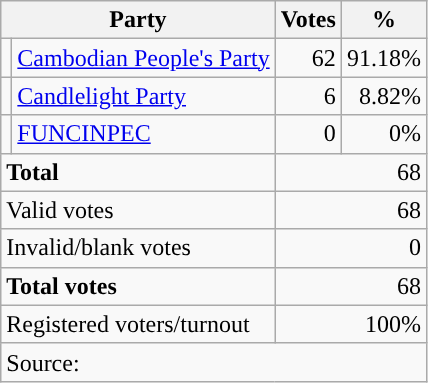<table class="wikitable mw-collapsible mw-collapsed" style="text-align:right">
<tr>
<th colspan="2">Party</th>
<th>Votes</th>
<th>%</th>
</tr>
<tr>
<td></td>
<td align="left"><a href='#'>Cambodian People's Party</a></td>
<td>62</td>
<td>91.18%</td>
</tr>
<tr>
<td></td>
<td align="left"><a href='#'>Candlelight Party</a></td>
<td>6</td>
<td>8.82%</td>
</tr>
<tr>
<td></td>
<td align="left"><a href='#'>FUNCINPEC</a></td>
<td>0</td>
<td>0%</td>
</tr>
<tr>
<td colspan="2" style="text-align:left;"><strong>Total</strong></td>
<td colspan="2">68</td>
</tr>
<tr>
<td colspan="2" style="text-align:left;">Valid votes</td>
<td colspan="2">68</td>
</tr>
<tr>
<td colspan="2" style="text-align:left;">Invalid/blank votes</td>
<td colspan="2">0</td>
</tr>
<tr>
<td colspan="2" style="text-align:left;"><strong>Total votes</strong></td>
<td colspan="2">68</td>
</tr>
<tr>
<td colspan="2" style="text-align:left;">Registered voters/turnout</td>
<td colspan="2">100%</td>
</tr>
<tr>
<td colspan="4" style="text-align:left;">Source: </td>
</tr>
</table>
